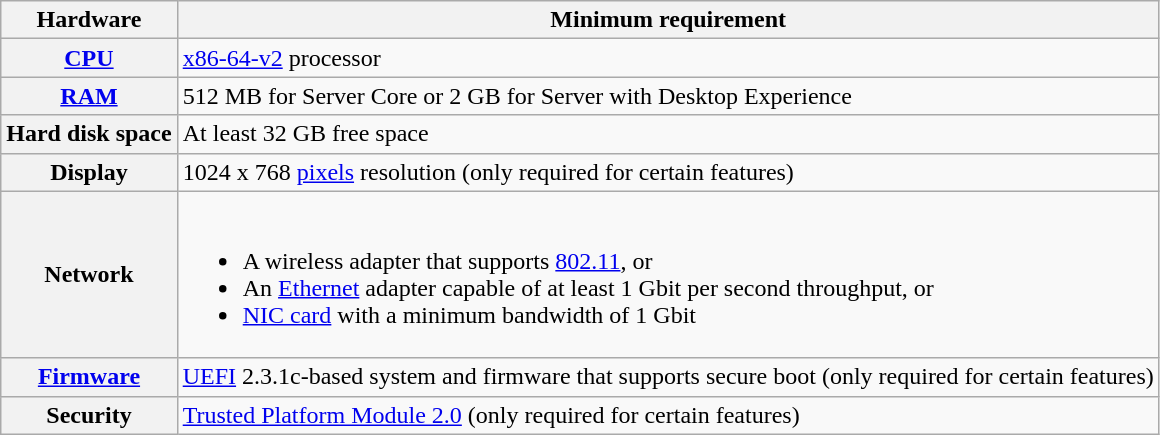<table class="wikitable">
<tr>
<th>Hardware</th>
<th>Minimum requirement</th>
</tr>
<tr>
<th scope="row"><a href='#'>CPU</a></th>
<td><a href='#'>x86-64-v2</a> processor</td>
</tr>
<tr>
<th scope="row"><a href='#'>RAM</a></th>
<td>512 MB for Server Core or 2 GB for Server with Desktop Experience</td>
</tr>
<tr>
<th scope="row">Hard disk space</th>
<td>At least 32 GB free space</td>
</tr>
<tr>
<th scope="row">Display</th>
<td>1024 x 768 <a href='#'>pixels</a> resolution (only required for certain features)</td>
</tr>
<tr>
<th scope="row">Network</th>
<td><br><ul><li>A wireless adapter that supports <a href='#'>802.11</a>, or</li><li>An <a href='#'>Ethernet</a> adapter capable of at least 1 Gbit per second throughput, or</li><li><a href='#'>NIC card</a> with a minimum bandwidth of 1 Gbit</li></ul></td>
</tr>
<tr>
<th scope="row"><a href='#'>Firmware</a></th>
<td><a href='#'>UEFI</a> 2.3.1c-based system and firmware that supports secure boot (only required for certain features)</td>
</tr>
<tr>
<th scope="row">Security</th>
<td><a href='#'>Trusted Platform Module 2.0</a> (only required for certain features)</td>
</tr>
</table>
